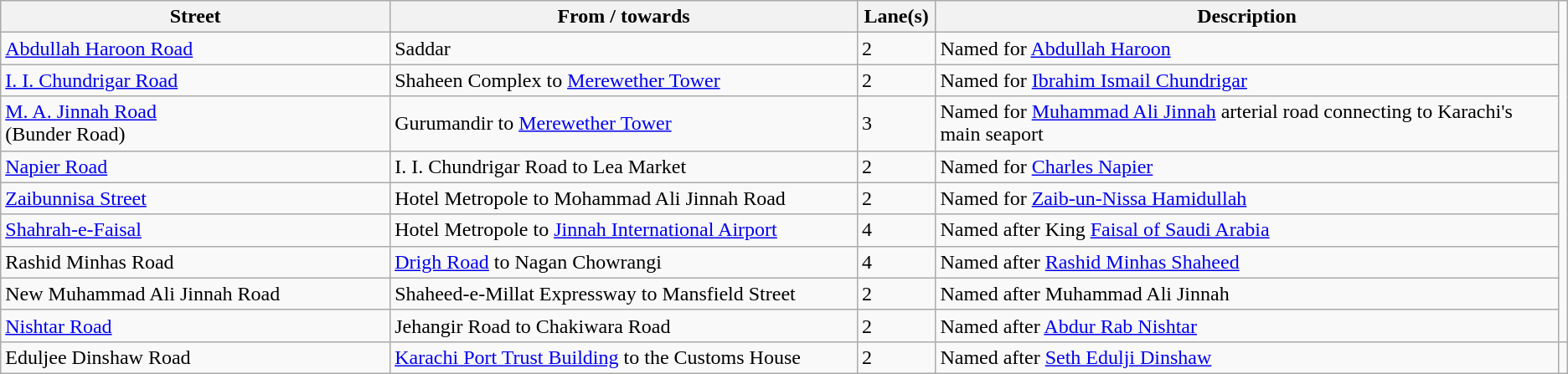<table class="wikitable sortable sticky-header">
<tr>
<th scope="col" style="width:25%">Street</th>
<th scope="col" style="width:30%">From / towards</th>
<th scope="col" style="width:5%">Lane(s)</th>
<th scope="col" style="width:40%">Description</th>
</tr>
<tr>
<td><a href='#'>Abdullah Haroon Road</a></td>
<td>Saddar</td>
<td>2</td>
<td>Named for <a href='#'>Abdullah Haroon</a></td>
</tr>
<tr>
<td><a href='#'>I. I. Chundrigar Road</a></td>
<td>Shaheen Complex to <a href='#'>Merewether Tower</a></td>
<td>2</td>
<td>Named for <a href='#'>Ibrahim Ismail Chundrigar</a></td>
</tr>
<tr>
<td><a href='#'>M. A. Jinnah Road</a><br>(Bunder Road)</td>
<td>Gurumandir to <a href='#'>Merewether Tower</a></td>
<td>3</td>
<td>Named for <a href='#'>Muhammad Ali Jinnah</a> arterial road connecting to Karachi's main seaport</td>
</tr>
<tr>
<td><a href='#'>Napier Road</a></td>
<td>I. I. Chundrigar Road to Lea Market</td>
<td>2</td>
<td>Named for <a href='#'>Charles Napier</a></td>
</tr>
<tr>
<td><a href='#'>Zaibunnisa Street</a></td>
<td>Hotel Metropole to Mohammad Ali Jinnah Road</td>
<td>2</td>
<td>Named for <a href='#'>Zaib-un-Nissa Hamidullah</a></td>
</tr>
<tr>
<td><a href='#'>Shahrah-e-Faisal</a></td>
<td>Hotel Metropole to <a href='#'>Jinnah International Airport</a></td>
<td>4</td>
<td>Named after King <a href='#'>Faisal of Saudi Arabia</a></td>
</tr>
<tr>
<td>Rashid Minhas Road</td>
<td><a href='#'>Drigh Road</a> to Nagan Chowrangi</td>
<td>4</td>
<td>Named after <a href='#'>Rashid Minhas Shaheed</a></td>
</tr>
<tr>
<td>New Muhammad Ali Jinnah Road</td>
<td>Shaheed-e-Millat Expressway to Mansfield Street</td>
<td>2</td>
<td>Named after Muhammad Ali Jinnah</td>
</tr>
<tr>
<td><a href='#'>Nishtar Road</a></td>
<td>Jehangir Road to Chakiwara Road</td>
<td>2</td>
<td>Named after <a href='#'>Abdur Rab Nishtar</a></td>
</tr>
<tr>
<td>Eduljee Dinshaw Road</td>
<td><a href='#'>Karachi Port Trust Building</a> to the Customs House</td>
<td>2</td>
<td>Named after <a href='#'>Seth Edulji Dinshaw</a></td>
<td></td>
</tr>
</table>
